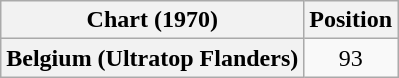<table class="wikitable plainrowheaders" style="text-align:center">
<tr>
<th scope="col">Chart (1970)</th>
<th scope="col">Position</th>
</tr>
<tr>
<th scope="row">Belgium (Ultratop Flanders)</th>
<td>93</td>
</tr>
</table>
